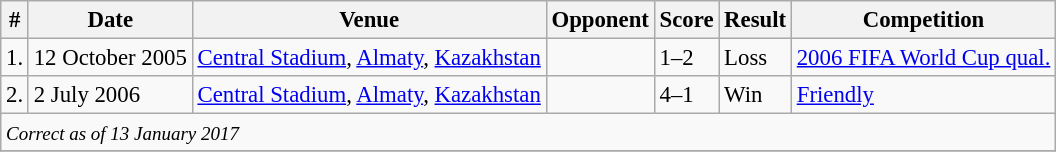<table class="wikitable" style="font-size:95%;">
<tr>
<th>#</th>
<th>Date</th>
<th>Venue</th>
<th>Opponent</th>
<th>Score</th>
<th>Result</th>
<th>Competition</th>
</tr>
<tr>
<td>1.</td>
<td>12 October 2005</td>
<td><a href='#'>Central Stadium</a>, <a href='#'>Almaty</a>, <a href='#'>Kazakhstan</a></td>
<td></td>
<td>1–2</td>
<td>Loss</td>
<td><a href='#'>2006 FIFA World Cup qual.</a></td>
</tr>
<tr>
<td>2.</td>
<td>2 July 2006</td>
<td><a href='#'>Central Stadium</a>, <a href='#'>Almaty</a>, <a href='#'>Kazakhstan</a></td>
<td></td>
<td>4–1</td>
<td>Win</td>
<td><a href='#'>Friendly</a></td>
</tr>
<tr>
<td colspan="12"><small><em>Correct as of 13 January 2017</em></small></td>
</tr>
<tr>
</tr>
</table>
